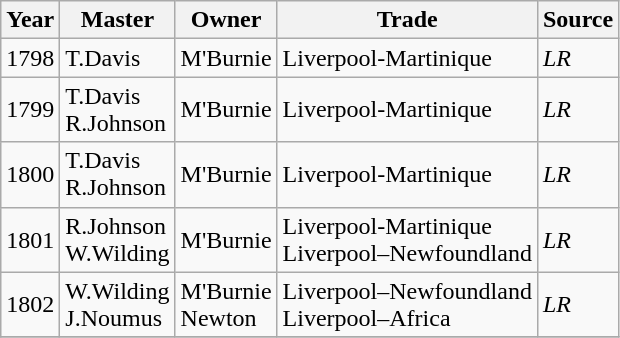<table class=" wikitable">
<tr>
<th>Year</th>
<th>Master</th>
<th>Owner</th>
<th>Trade</th>
<th>Source</th>
</tr>
<tr>
<td>1798</td>
<td>T.Davis</td>
<td>M'Burnie</td>
<td>Liverpool-Martinique</td>
<td><em>LR</em></td>
</tr>
<tr>
<td>1799</td>
<td>T.Davis<br>R.Johnson</td>
<td>M'Burnie</td>
<td>Liverpool-Martinique</td>
<td><em>LR</em></td>
</tr>
<tr>
<td>1800</td>
<td>T.Davis<br>R.Johnson</td>
<td>M'Burnie</td>
<td>Liverpool-Martinique</td>
<td><em>LR</em></td>
</tr>
<tr>
<td>1801</td>
<td>R.Johnson<br>W.Wilding</td>
<td>M'Burnie</td>
<td>Liverpool-Martinique<br>Liverpool–Newfoundland</td>
<td><em>LR</em></td>
</tr>
<tr>
<td>1802</td>
<td>W.Wilding<br>J.Noumus</td>
<td>M'Burnie<br>Newton</td>
<td>Liverpool–Newfoundland<br>Liverpool–Africa</td>
<td><em>LR</em></td>
</tr>
<tr>
</tr>
</table>
